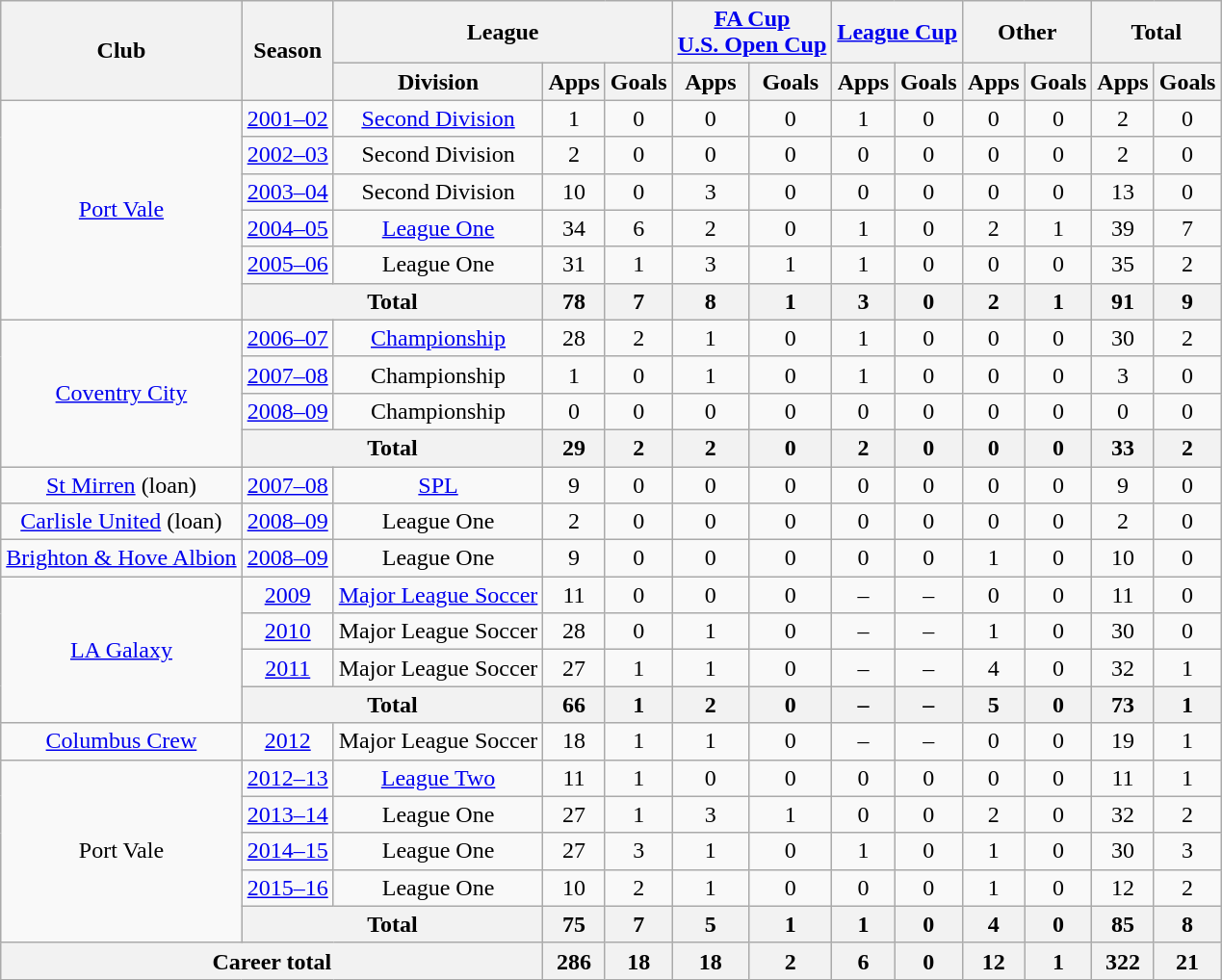<table class="wikitable" style="text-align:center">
<tr>
<th rowspan="2">Club</th>
<th rowspan="2">Season</th>
<th colspan="3">League</th>
<th colspan="2"><a href='#'>FA Cup</a><br><a href='#'>U.S. Open Cup</a></th>
<th colspan="2"><a href='#'>League Cup</a></th>
<th colspan="2">Other</th>
<th colspan="2">Total</th>
</tr>
<tr>
<th>Division</th>
<th>Apps</th>
<th>Goals</th>
<th>Apps</th>
<th>Goals</th>
<th>Apps</th>
<th>Goals</th>
<th>Apps</th>
<th>Goals</th>
<th>Apps</th>
<th>Goals</th>
</tr>
<tr>
<td rowspan="6"><a href='#'>Port Vale</a></td>
<td><a href='#'>2001–02</a></td>
<td><a href='#'>Second Division</a></td>
<td>1</td>
<td>0</td>
<td>0</td>
<td>0</td>
<td>1</td>
<td>0</td>
<td>0</td>
<td>0</td>
<td>2</td>
<td>0</td>
</tr>
<tr>
<td><a href='#'>2002–03</a></td>
<td>Second Division</td>
<td>2</td>
<td>0</td>
<td>0</td>
<td>0</td>
<td>0</td>
<td>0</td>
<td>0</td>
<td>0</td>
<td>2</td>
<td>0</td>
</tr>
<tr>
<td><a href='#'>2003–04</a></td>
<td>Second Division</td>
<td>10</td>
<td>0</td>
<td>3</td>
<td>0</td>
<td>0</td>
<td>0</td>
<td>0</td>
<td>0</td>
<td>13</td>
<td>0</td>
</tr>
<tr>
<td><a href='#'>2004–05</a></td>
<td><a href='#'>League One</a></td>
<td>34</td>
<td>6</td>
<td>2</td>
<td>0</td>
<td>1</td>
<td>0</td>
<td>2</td>
<td>1</td>
<td>39</td>
<td>7</td>
</tr>
<tr>
<td><a href='#'>2005–06</a></td>
<td>League One</td>
<td>31</td>
<td>1</td>
<td>3</td>
<td>1</td>
<td>1</td>
<td>0</td>
<td>0</td>
<td>0</td>
<td>35</td>
<td>2</td>
</tr>
<tr>
<th colspan="2">Total</th>
<th>78</th>
<th>7</th>
<th>8</th>
<th>1</th>
<th>3</th>
<th>0</th>
<th>2</th>
<th>1</th>
<th>91</th>
<th>9</th>
</tr>
<tr>
<td rowspan="4"><a href='#'>Coventry City</a></td>
<td><a href='#'>2006–07</a></td>
<td><a href='#'>Championship</a></td>
<td>28</td>
<td>2</td>
<td>1</td>
<td>0</td>
<td>1</td>
<td>0</td>
<td>0</td>
<td>0</td>
<td>30</td>
<td>2</td>
</tr>
<tr>
<td><a href='#'>2007–08</a></td>
<td>Championship</td>
<td>1</td>
<td>0</td>
<td>1</td>
<td>0</td>
<td>1</td>
<td>0</td>
<td>0</td>
<td>0</td>
<td>3</td>
<td>0</td>
</tr>
<tr>
<td><a href='#'>2008–09</a></td>
<td>Championship</td>
<td>0</td>
<td>0</td>
<td>0</td>
<td>0</td>
<td>0</td>
<td>0</td>
<td>0</td>
<td>0</td>
<td>0</td>
<td>0</td>
</tr>
<tr>
<th colspan="2">Total</th>
<th>29</th>
<th>2</th>
<th>2</th>
<th>0</th>
<th>2</th>
<th>0</th>
<th>0</th>
<th>0</th>
<th>33</th>
<th>2</th>
</tr>
<tr>
<td><a href='#'>St Mirren</a> (loan)</td>
<td><a href='#'>2007–08</a></td>
<td><a href='#'>SPL</a></td>
<td>9</td>
<td>0</td>
<td>0</td>
<td>0</td>
<td>0</td>
<td>0</td>
<td>0</td>
<td>0</td>
<td>9</td>
<td>0</td>
</tr>
<tr>
<td><a href='#'>Carlisle United</a> (loan)</td>
<td><a href='#'>2008–09</a></td>
<td>League One</td>
<td>2</td>
<td>0</td>
<td>0</td>
<td>0</td>
<td>0</td>
<td>0</td>
<td>0</td>
<td>0</td>
<td>2</td>
<td>0</td>
</tr>
<tr>
<td><a href='#'>Brighton & Hove Albion</a></td>
<td><a href='#'>2008–09</a></td>
<td>League One</td>
<td>9</td>
<td>0</td>
<td>0</td>
<td>0</td>
<td>0</td>
<td>0</td>
<td>1</td>
<td>0</td>
<td>10</td>
<td>0</td>
</tr>
<tr>
<td rowspan="4"><a href='#'>LA Galaxy</a></td>
<td><a href='#'>2009</a></td>
<td><a href='#'>Major League Soccer</a></td>
<td>11</td>
<td>0</td>
<td>0</td>
<td>0</td>
<td>–</td>
<td>–</td>
<td>0</td>
<td>0</td>
<td>11</td>
<td>0</td>
</tr>
<tr>
<td><a href='#'>2010</a></td>
<td>Major League Soccer</td>
<td>28</td>
<td>0</td>
<td>1</td>
<td>0</td>
<td>–</td>
<td>–</td>
<td>1</td>
<td>0</td>
<td>30</td>
<td>0</td>
</tr>
<tr>
<td><a href='#'>2011</a></td>
<td>Major League Soccer</td>
<td>27</td>
<td>1</td>
<td>1</td>
<td>0</td>
<td>–</td>
<td>–</td>
<td>4</td>
<td>0</td>
<td>32</td>
<td>1</td>
</tr>
<tr>
<th colspan="2">Total</th>
<th>66</th>
<th>1</th>
<th>2</th>
<th>0</th>
<th>–</th>
<th>–</th>
<th>5</th>
<th>0</th>
<th>73</th>
<th>1</th>
</tr>
<tr>
<td><a href='#'>Columbus Crew</a></td>
<td><a href='#'>2012</a></td>
<td>Major League Soccer</td>
<td>18</td>
<td>1</td>
<td>1</td>
<td>0</td>
<td>–</td>
<td>–</td>
<td>0</td>
<td>0</td>
<td>19</td>
<td>1</td>
</tr>
<tr>
<td rowspan="5">Port Vale</td>
<td><a href='#'>2012–13</a></td>
<td><a href='#'>League Two</a></td>
<td>11</td>
<td>1</td>
<td>0</td>
<td>0</td>
<td>0</td>
<td>0</td>
<td>0</td>
<td>0</td>
<td>11</td>
<td>1</td>
</tr>
<tr>
<td><a href='#'>2013–14</a></td>
<td>League One</td>
<td>27</td>
<td>1</td>
<td>3</td>
<td>1</td>
<td>0</td>
<td>0</td>
<td>2</td>
<td>0</td>
<td>32</td>
<td>2</td>
</tr>
<tr>
<td><a href='#'>2014–15</a></td>
<td>League One</td>
<td>27</td>
<td>3</td>
<td>1</td>
<td>0</td>
<td>1</td>
<td>0</td>
<td>1</td>
<td>0</td>
<td>30</td>
<td>3</td>
</tr>
<tr>
<td><a href='#'>2015–16</a></td>
<td>League One</td>
<td>10</td>
<td>2</td>
<td>1</td>
<td>0</td>
<td>0</td>
<td>0</td>
<td>1</td>
<td>0</td>
<td>12</td>
<td>2</td>
</tr>
<tr>
<th colspan="2">Total</th>
<th>75</th>
<th>7</th>
<th>5</th>
<th>1</th>
<th>1</th>
<th>0</th>
<th>4</th>
<th>0</th>
<th>85</th>
<th>8</th>
</tr>
<tr>
<th colspan="3">Career total</th>
<th>286</th>
<th>18</th>
<th>18</th>
<th>2</th>
<th>6</th>
<th>0</th>
<th>12</th>
<th>1</th>
<th>322</th>
<th>21</th>
</tr>
</table>
